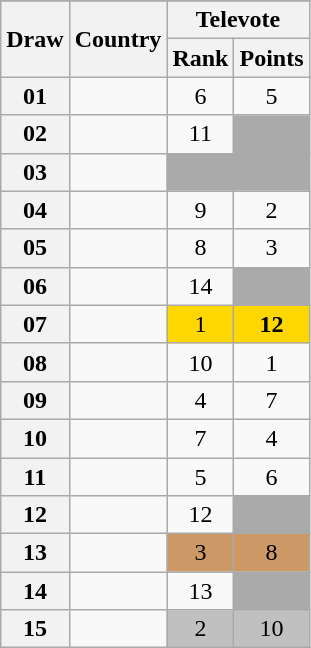<table class="sortable wikitable collapsible plainrowheaders" style="text-align:center;">
<tr>
</tr>
<tr>
<th scope="col" rowspan="2">Draw</th>
<th scope="col" rowspan="2">Country</th>
<th scope="col" colspan="2">Televote</th>
</tr>
<tr>
<th scope="col">Rank</th>
<th scope="col">Points</th>
</tr>
<tr>
<th scope="row" style="text-align:center;">01</th>
<td style="text-align:left;"></td>
<td>6</td>
<td>5</td>
</tr>
<tr>
<th scope="row" style="text-align:center;">02</th>
<td style="text-align:left;"></td>
<td>11</td>
<td style="background:#AAAAAA;"></td>
</tr>
<tr class=sortbottom>
<th scope="row" style="text-align:center;">03</th>
<td style="text-align:left;"></td>
<td style="background:#AAAAAA;"></td>
<td style="background:#AAAAAA;"></td>
</tr>
<tr>
<th scope="row" style="text-align:center;">04</th>
<td style="text-align:left;"></td>
<td>9</td>
<td>2</td>
</tr>
<tr>
<th scope="row" style="text-align:center;">05</th>
<td style="text-align:left;"></td>
<td>8</td>
<td>3</td>
</tr>
<tr>
<th scope="row" style="text-align:center;">06</th>
<td style="text-align:left;"></td>
<td>14</td>
<td style="background:#AAAAAA;"></td>
</tr>
<tr>
<th scope="row" style="text-align:center;">07</th>
<td style="text-align:left;"></td>
<td style="background:gold;">1</td>
<td style="background:gold;"><strong>12</strong></td>
</tr>
<tr>
<th scope="row" style="text-align:center;">08</th>
<td style="text-align:left;"></td>
<td>10</td>
<td>1</td>
</tr>
<tr>
<th scope="row" style="text-align:center;">09</th>
<td style="text-align:left;"></td>
<td>4</td>
<td>7</td>
</tr>
<tr>
<th scope="row" style="text-align:center;">10</th>
<td style="text-align:left;"></td>
<td>7</td>
<td>4</td>
</tr>
<tr>
<th scope="row" style="text-align:center;">11</th>
<td style="text-align:left;"></td>
<td>5</td>
<td>6</td>
</tr>
<tr>
<th scope="row" style="text-align:center;">12</th>
<td style="text-align:left;"></td>
<td>12</td>
<td style="background:#AAAAAA;"></td>
</tr>
<tr>
<th scope="row" style="text-align:center;">13</th>
<td style="text-align:left;"></td>
<td style="background:#CC9966;">3</td>
<td style="background:#CC9966;">8</td>
</tr>
<tr>
<th scope="row" style="text-align:center;">14</th>
<td style="text-align:left;"></td>
<td>13</td>
<td style="background:#AAAAAA;"></td>
</tr>
<tr>
<th scope="row" style="text-align:center;">15</th>
<td style="text-align:left;"></td>
<td style="background:silver;">2</td>
<td style="background:silver;">10</td>
</tr>
</table>
